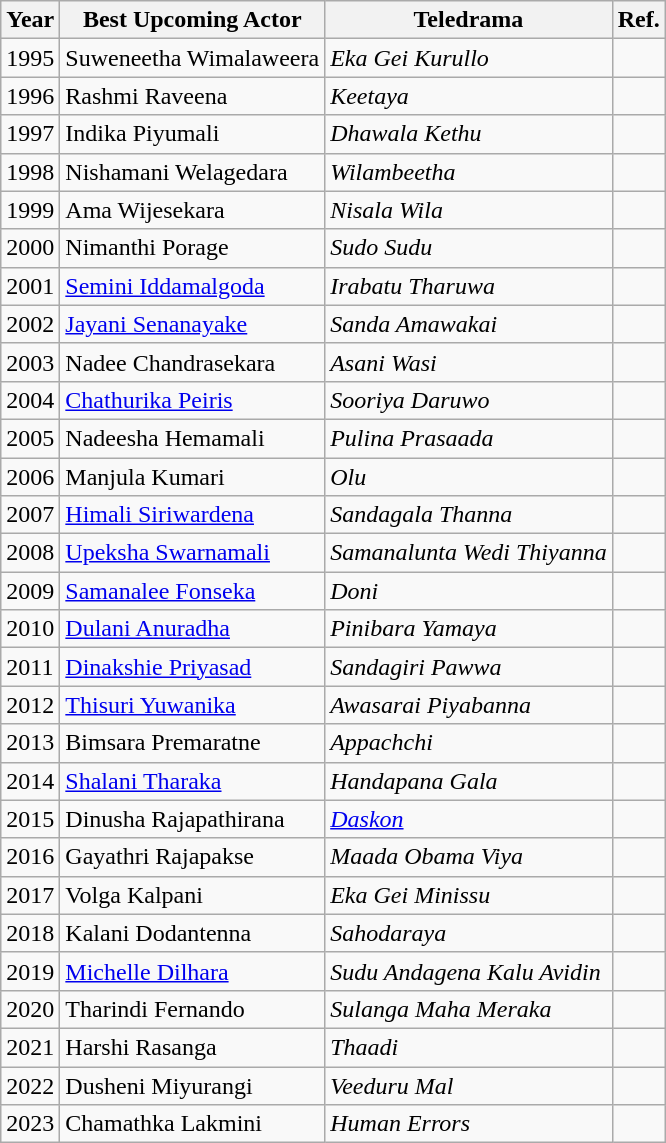<table class="wikitable">
<tr>
<th>Year</th>
<th>Best Upcoming Actor</th>
<th>Teledrama</th>
<th>Ref.</th>
</tr>
<tr>
<td>1995</td>
<td>Suweneetha Wimalaweera</td>
<td><em>Eka Gei Kurullo</em></td>
<td></td>
</tr>
<tr>
<td>1996</td>
<td>Rashmi Raveena</td>
<td><em>Keetaya</em></td>
<td></td>
</tr>
<tr>
<td>1997</td>
<td>Indika Piyumali</td>
<td><em>Dhawala Kethu</em></td>
<td></td>
</tr>
<tr>
<td>1998</td>
<td>Nishamani Welagedara</td>
<td><em>Wilambeetha</em></td>
<td></td>
</tr>
<tr>
<td>1999</td>
<td>Ama Wijesekara</td>
<td><em>Nisala Wila</em></td>
<td></td>
</tr>
<tr>
<td>2000</td>
<td>Nimanthi Porage</td>
<td><em>Sudo Sudu</em></td>
<td></td>
</tr>
<tr>
<td>2001</td>
<td><a href='#'>Semini Iddamalgoda</a></td>
<td><em>Irabatu Tharuwa</em></td>
<td></td>
</tr>
<tr>
<td>2002</td>
<td><a href='#'>Jayani Senanayake</a></td>
<td><em>Sanda Amawakai</em></td>
<td></td>
</tr>
<tr>
<td>2003</td>
<td>Nadee Chandrasekara</td>
<td><em>Asani Wasi</em></td>
<td></td>
</tr>
<tr>
<td>2004</td>
<td><a href='#'>Chathurika Peiris</a></td>
<td><em>Sooriya Daruwo</em></td>
<td></td>
</tr>
<tr>
<td>2005</td>
<td>Nadeesha Hemamali</td>
<td><em>Pulina Prasaada</em></td>
<td></td>
</tr>
<tr>
<td>2006</td>
<td>Manjula Kumari</td>
<td><em>Olu</em></td>
<td></td>
</tr>
<tr>
<td>2007</td>
<td><a href='#'>Himali Siriwardena</a></td>
<td><em>Sandagala Thanna</em></td>
<td></td>
</tr>
<tr>
<td>2008</td>
<td><a href='#'>Upeksha Swarnamali</a></td>
<td><em>Samanalunta Wedi Thiyanna</em></td>
<td></td>
</tr>
<tr>
<td>2009</td>
<td><a href='#'>Samanalee Fonseka</a></td>
<td><em>Doni</em></td>
<td></td>
</tr>
<tr>
<td>2010</td>
<td><a href='#'>Dulani Anuradha</a></td>
<td><em>Pinibara Yamaya</em></td>
<td></td>
</tr>
<tr>
<td>2011</td>
<td><a href='#'>Dinakshie Priyasad</a></td>
<td><em>Sandagiri Pawwa</em></td>
<td></td>
</tr>
<tr>
<td>2012</td>
<td><a href='#'>Thisuri Yuwanika</a></td>
<td><em>Awasarai Piyabanna</em></td>
<td></td>
</tr>
<tr>
<td>2013</td>
<td>Bimsara Premaratne</td>
<td><em>Appachchi</em></td>
<td></td>
</tr>
<tr>
<td>2014</td>
<td><a href='#'>Shalani Tharaka</a></td>
<td><em>Handapana Gala</em></td>
<td></td>
</tr>
<tr>
<td>2015</td>
<td>Dinusha Rajapathirana</td>
<td><em><a href='#'>Daskon</a></em></td>
<td></td>
</tr>
<tr>
<td>2016</td>
<td>Gayathri Rajapakse</td>
<td><em>Maada Obama Viya</em></td>
<td></td>
</tr>
<tr>
<td>2017</td>
<td>Volga Kalpani</td>
<td><em>Eka Gei Minissu</em></td>
<td></td>
</tr>
<tr>
<td>2018</td>
<td>Kalani Dodantenna</td>
<td><em>Sahodaraya</em></td>
<td></td>
</tr>
<tr>
<td>2019</td>
<td><a href='#'>Michelle Dilhara</a></td>
<td><em>Sudu Andagena Kalu Avidin</em></td>
<td></td>
</tr>
<tr>
<td>2020</td>
<td>Tharindi Fernando</td>
<td><em>Sulanga Maha Meraka</em></td>
<td></td>
</tr>
<tr>
<td>2021</td>
<td>Harshi Rasanga</td>
<td><em>Thaadi</em></td>
<td></td>
</tr>
<tr>
<td>2022</td>
<td>Dusheni Miyurangi</td>
<td><em>Veeduru Mal</em></td>
<td></td>
</tr>
<tr>
<td>2023</td>
<td>Chamathka Lakmini</td>
<td><em>Human Errors</em></td>
<td></td>
</tr>
</table>
